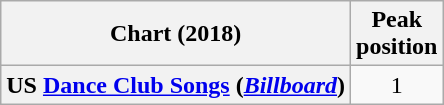<table class="wikitable plainrowheaders" style="text-align:center">
<tr>
<th scope="col">Chart (2018)</th>
<th scope="col">Peak<br>position</th>
</tr>
<tr>
<th scope="row">US <a href='#'>Dance Club Songs</a> (<em><a href='#'>Billboard</a></em>)</th>
<td>1</td>
</tr>
</table>
